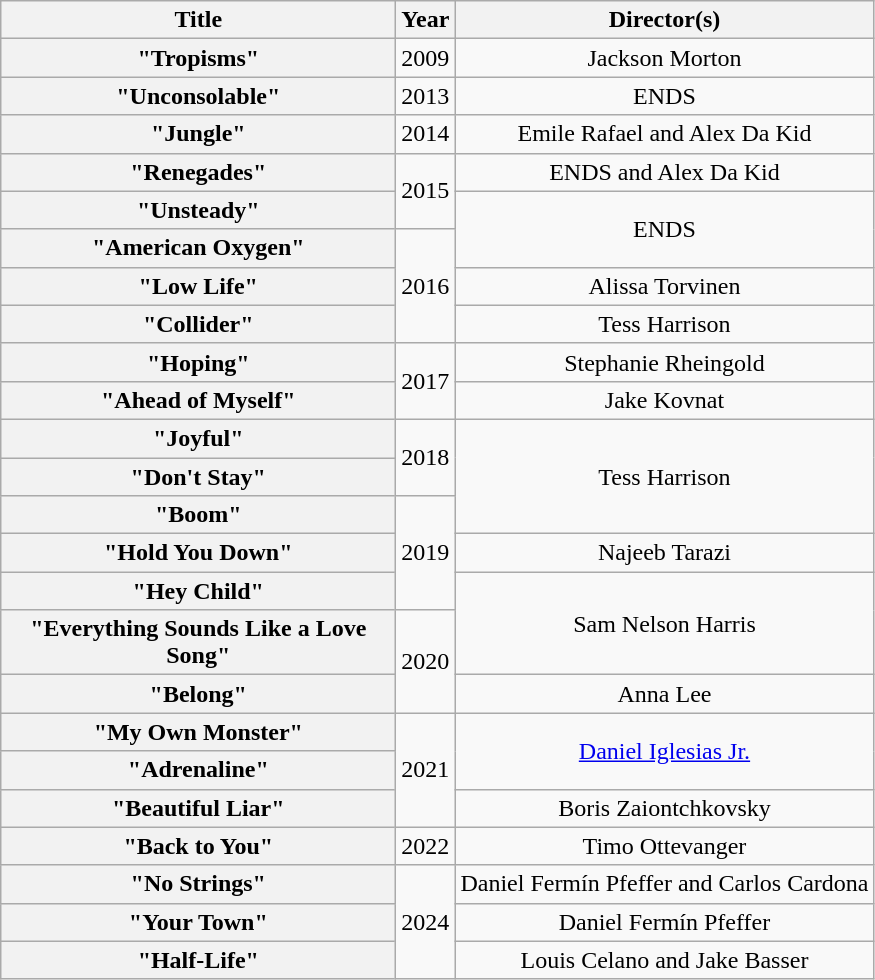<table class="wikitable plainrowheaders" style="text-align:center;">
<tr>
<th scope="col" style="width:16em;">Title</th>
<th scope="col">Year</th>
<th scope="col">Director(s)</th>
</tr>
<tr>
<th scope="row">"Tropisms"</th>
<td>2009</td>
<td>Jackson Morton</td>
</tr>
<tr>
<th scope="row">"Unconsolable"</th>
<td>2013</td>
<td>ENDS</td>
</tr>
<tr>
<th scope="row">"Jungle"</th>
<td>2014</td>
<td>Emile Rafael and Alex Da Kid</td>
</tr>
<tr>
<th scope="row">"Renegades"</th>
<td rowspan="2">2015</td>
<td>ENDS and Alex Da Kid</td>
</tr>
<tr>
<th scope="row">"Unsteady"</th>
<td rowspan="2">ENDS</td>
</tr>
<tr>
<th scope="row">"American Oxygen"</th>
<td rowspan="3">2016</td>
</tr>
<tr>
<th scope="row">"Low Life"</th>
<td>Alissa Torvinen</td>
</tr>
<tr>
<th scope="row">"Collider"</th>
<td>Tess Harrison</td>
</tr>
<tr>
<th scope="row">"Hoping"</th>
<td rowspan="2">2017</td>
<td>Stephanie Rheingold</td>
</tr>
<tr>
<th scope="row">"Ahead of Myself"</th>
<td>Jake Kovnat</td>
</tr>
<tr>
<th scope="row">"Joyful"</th>
<td rowspan="2">2018</td>
<td rowspan="3">Tess Harrison</td>
</tr>
<tr>
<th scope="row">"Don't Stay"</th>
</tr>
<tr>
<th scope="row">"Boom"</th>
<td rowspan="3">2019</td>
</tr>
<tr>
<th scope="row">"Hold You Down"</th>
<td>Najeeb Tarazi</td>
</tr>
<tr>
<th scope="row">"Hey Child"</th>
<td rowspan="2">Sam Nelson Harris</td>
</tr>
<tr>
<th scope="row">"Everything Sounds Like a Love Song"</th>
<td rowspan="2">2020</td>
</tr>
<tr>
<th scope="row">"Belong"</th>
<td>Anna Lee</td>
</tr>
<tr>
<th scope="row">"My Own Monster"</th>
<td rowspan="3">2021</td>
<td rowspan="2"><a href='#'>Daniel Iglesias Jr.</a></td>
</tr>
<tr>
<th scope="row">"Adrenaline"</th>
</tr>
<tr>
<th scope="row">"Beautiful Liar"</th>
<td>Boris Zaiontchkovsky</td>
</tr>
<tr>
<th scope="row">"Back to You"</th>
<td>2022</td>
<td>Timo Ottevanger</td>
</tr>
<tr>
<th scope="row">"No Strings"</th>
<td rowspan="3">2024</td>
<td>Daniel Fermín Pfeffer and Carlos Cardona</td>
</tr>
<tr>
<th scope="row">"Your Town"</th>
<td>Daniel Fermín Pfeffer</td>
</tr>
<tr>
<th scope="row">"Half-Life"</th>
<td>Louis Celano and Jake Basser</td>
</tr>
</table>
